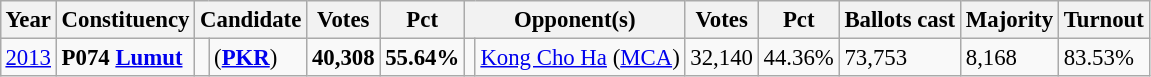<table class="wikitable" style="margin:0.5em ; font-size:95%">
<tr>
<th>Year</th>
<th>Constituency</th>
<th colspan=2>Candidate</th>
<th>Votes</th>
<th>Pct</th>
<th colspan=2>Opponent(s)</th>
<th>Votes</th>
<th>Pct</th>
<th>Ballots cast</th>
<th>Majority</th>
<th>Turnout</th>
</tr>
<tr>
<td><a href='#'>2013</a></td>
<td><strong>P074 <a href='#'>Lumut</a></strong></td>
<td></td>
<td>  (<a href='#'><strong>PKR</strong></a>)</td>
<td align="right"><strong>40,308</strong></td>
<td><strong>55.64%</strong></td>
<td></td>
<td><a href='#'>Kong Cho Ha</a> (<a href='#'>MCA</a>)</td>
<td align="right">32,140</td>
<td>44.36%</td>
<td>73,753</td>
<td>8,168</td>
<td>83.53%</td>
</tr>
</table>
